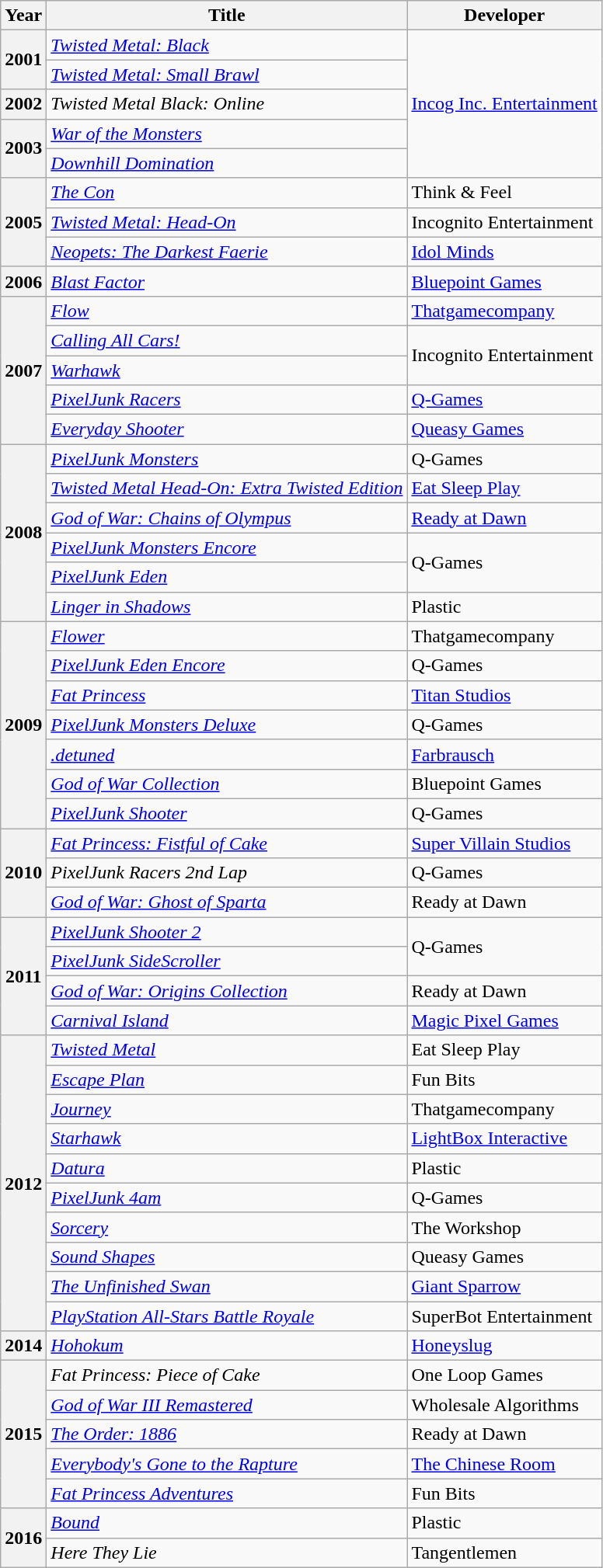<table class="wikitable sortable plainrowheaders">
<tr>
<th scope="col">Year</th>
<th scope="col">Title</th>
<th scope="col">Developer</th>
</tr>
<tr>
<th scope="row" rowspan="2">2001</th>
<td><em><a href='#'>Twisted Metal: Black</a></em></td>
<td rowspan="5"><a href='#'>Incog Inc. Entertainment</a></td>
</tr>
<tr>
<td><em><a href='#'>Twisted Metal: Small Brawl</a></em></td>
</tr>
<tr>
<th scope="row">2002</th>
<td><em>Twisted Metal Black: Online</em></td>
</tr>
<tr>
<th scope="row" rowspan="2">2003</th>
<td><em><a href='#'>War of the Monsters</a></em></td>
</tr>
<tr>
<td><em><a href='#'>Downhill Domination</a></em></td>
</tr>
<tr>
<th scope="row" rowspan="3">2005</th>
<td><em><a href='#'>The Con</a></em></td>
<td>Think & Feel</td>
</tr>
<tr>
<td><em><a href='#'>Twisted Metal: Head-On</a></em></td>
<td>Incognito Entertainment</td>
</tr>
<tr>
<td><em><a href='#'>Neopets: The Darkest Faerie</a></em></td>
<td><a href='#'>Idol Minds</a></td>
</tr>
<tr>
<th scope="row">2006</th>
<td><em><a href='#'>Blast Factor</a></em></td>
<td><a href='#'>Bluepoint Games</a></td>
</tr>
<tr>
<th scope="row" rowspan="5">2007</th>
<td><em><a href='#'>Flow</a></em></td>
<td><a href='#'>Thatgamecompany</a></td>
</tr>
<tr>
<td><em><a href='#'>Calling All Cars!</a></em></td>
<td rowspan = "2">Incognito Entertainment</td>
</tr>
<tr>
<td><em><a href='#'>Warhawk</a></em></td>
</tr>
<tr>
<td><em><a href='#'>PixelJunk Racers</a></em></td>
<td><a href='#'>Q-Games</a></td>
</tr>
<tr>
<td><em><a href='#'>Everyday Shooter</a></em></td>
<td><a href='#'>Queasy Games</a></td>
</tr>
<tr>
<th scope="row" rowspan="6">2008</th>
<td><em><a href='#'>PixelJunk Monsters</a></em></td>
<td>Q-Games</td>
</tr>
<tr>
<td><em><a href='#'>Twisted Metal Head-On: Extra Twisted Edition</a></em></td>
<td><a href='#'>Eat Sleep Play</a></td>
</tr>
<tr>
<td><em><a href='#'>God of War: Chains of Olympus</a></em></td>
<td><a href='#'>Ready at Dawn</a></td>
</tr>
<tr>
<td><em><a href='#'>PixelJunk Monsters Encore</a></em></td>
<td rowspan = "2">Q-Games</td>
</tr>
<tr>
<td><em><a href='#'>PixelJunk Eden</a></em></td>
</tr>
<tr>
<td><em><a href='#'>Linger in Shadows</a></em></td>
<td>Plastic</td>
</tr>
<tr>
<th scope="row" rowspan="7">2009</th>
<td><em><a href='#'>Flower</a></em></td>
<td>Thatgamecompany</td>
</tr>
<tr>
<td><em><a href='#'>PixelJunk Eden Encore</a></em></td>
<td>Q-Games</td>
</tr>
<tr>
<td><em><a href='#'>Fat Princess</a></em></td>
<td><a href='#'>Titan Studios</a></td>
</tr>
<tr>
<td><em><a href='#'>PixelJunk Monsters Deluxe</a></em></td>
<td>Q-Games</td>
</tr>
<tr>
<td><em><a href='#'>.detuned</a></em></td>
<td><a href='#'>Farbrausch</a></td>
</tr>
<tr>
<td><em><a href='#'>God of War Collection</a></em></td>
<td>Bluepoint Games</td>
</tr>
<tr>
<td><em><a href='#'>PixelJunk Shooter</a></em></td>
<td>Q-Games</td>
</tr>
<tr>
<th scope="row" rowspan="3">2010</th>
<td><em><a href='#'>Fat Princess: Fistful of Cake</a></em></td>
<td><a href='#'>Super Villain Studios</a></td>
</tr>
<tr>
<td><em>PixelJunk Racers 2nd Lap</em></td>
<td>Q-Games</td>
</tr>
<tr>
<td><em><a href='#'>God of War: Ghost of Sparta</a></em></td>
<td>Ready at Dawn</td>
</tr>
<tr>
<th scope="row" rowspan="4">2011</th>
<td><em><a href='#'>PixelJunk Shooter 2</a></em></td>
<td rowspan = "2">Q-Games</td>
</tr>
<tr>
<td><em><a href='#'>PixelJunk SideScroller</a></em></td>
</tr>
<tr>
<td><em><a href='#'>God of War: Origins Collection</a></em></td>
<td>Ready at Dawn</td>
</tr>
<tr>
<td><em><a href='#'>Carnival Island</a></em></td>
<td><a href='#'>Magic Pixel Games</a></td>
</tr>
<tr>
<th scope="row" rowspan="10">2012</th>
<td><em><a href='#'>Twisted Metal</a></em></td>
<td>Eat Sleep Play</td>
</tr>
<tr>
<td><em><a href='#'>Escape Plan</a></em></td>
<td>Fun Bits</td>
</tr>
<tr>
<td><em><a href='#'>Journey</a></em></td>
<td>Thatgamecompany</td>
</tr>
<tr>
<td><em><a href='#'>Starhawk</a></em></td>
<td><a href='#'>LightBox Interactive</a></td>
</tr>
<tr>
<td><em><a href='#'>Datura</a></em></td>
<td>Plastic</td>
</tr>
<tr>
<td><em><a href='#'>PixelJunk 4am</a></em></td>
<td>Q-Games</td>
</tr>
<tr>
<td><em><a href='#'>Sorcery</a></em></td>
<td>The Workshop</td>
</tr>
<tr>
<td><em><a href='#'>Sound Shapes</a></em></td>
<td>Queasy Games</td>
</tr>
<tr>
<td><em><a href='#'>The Unfinished Swan</a></em></td>
<td><a href='#'>Giant Sparrow</a></td>
</tr>
<tr>
<td><em><a href='#'>PlayStation All-Stars Battle Royale</a></em></td>
<td>SuperBot Entertainment</td>
</tr>
<tr>
<th scope="row">2014</th>
<td><em><a href='#'>Hohokum</a></em></td>
<td><a href='#'>Honeyslug</a></td>
</tr>
<tr>
<th scope="row" rowspan="5">2015</th>
<td><em>Fat Princess: Piece of Cake</em></td>
<td>One Loop Games</td>
</tr>
<tr>
<td><em><a href='#'>God of War III Remastered</a></em></td>
<td>Wholesale Algorithms</td>
</tr>
<tr>
<td><em><a href='#'>The Order: 1886</a></em></td>
<td>Ready at Dawn</td>
</tr>
<tr>
<td><em><a href='#'>Everybody's Gone to the Rapture</a></em></td>
<td><a href='#'>The Chinese Room</a></td>
</tr>
<tr>
<td><em><a href='#'>Fat Princess Adventures</a></em></td>
<td>Fun Bits</td>
</tr>
<tr>
<th scope="row" rowspan="2">2016</th>
<td><em><a href='#'>Bound</a></em></td>
<td>Plastic</td>
</tr>
<tr>
<td><em>Here They Lie</em></td>
<td>Tangentlemen</td>
</tr>
</table>
